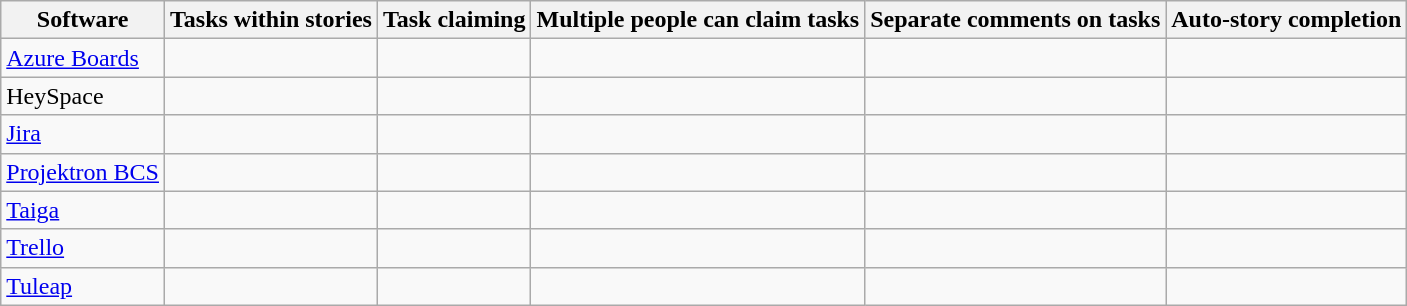<table class="wikitable sortable">
<tr>
<th><strong>Software</strong></th>
<th>Tasks within stories</th>
<th>Task claiming</th>
<th>Multiple people can claim tasks</th>
<th>Separate comments on tasks</th>
<th>Auto-story completion</th>
</tr>
<tr>
<td><a href='#'>Azure Boards</a></td>
<td></td>
<td></td>
<td></td>
<td></td>
<td></td>
</tr>
<tr>
<td>HeySpace</td>
<td></td>
<td></td>
<td></td>
<td></td>
<td></td>
</tr>
<tr>
<td><a href='#'>Jira</a></td>
<td></td>
<td></td>
<td></td>
<td></td>
<td></td>
</tr>
<tr>
<td><a href='#'>Projektron BCS</a></td>
<td></td>
<td></td>
<td></td>
<td></td>
<td></td>
</tr>
<tr>
<td><a href='#'>Taiga</a></td>
<td></td>
<td></td>
<td></td>
<td></td>
<td></td>
</tr>
<tr>
<td><a href='#'>Trello</a></td>
<td></td>
<td></td>
<td></td>
<td></td>
<td></td>
</tr>
<tr>
<td><a href='#'>Tuleap</a></td>
<td></td>
<td></td>
<td></td>
<td></td>
<td></td>
</tr>
</table>
